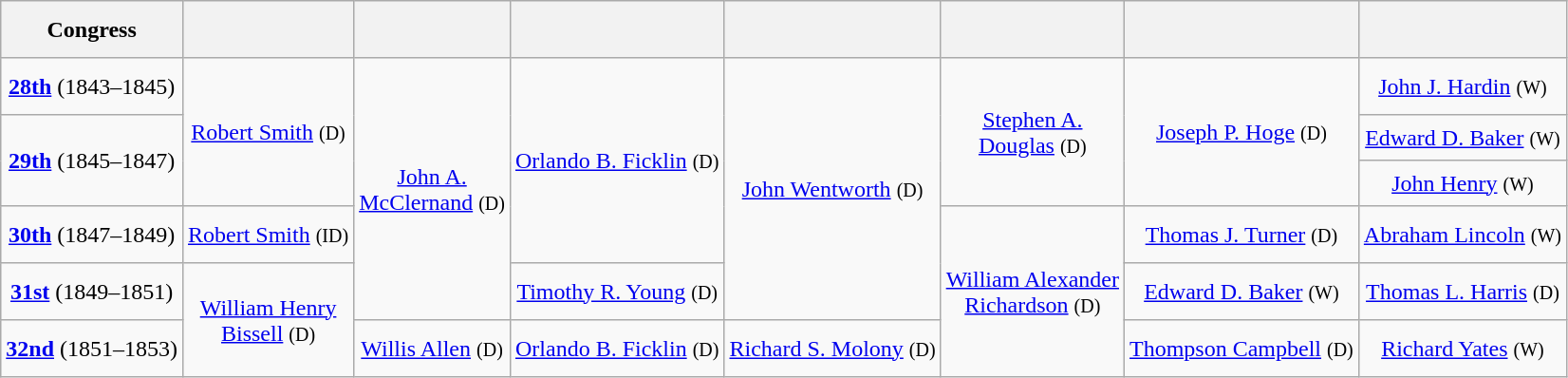<table class=wikitable style="text-align:center">
<tr style="height:2.5em">
<th>Congress</th>
<th></th>
<th></th>
<th></th>
<th></th>
<th></th>
<th></th>
<th></th>
</tr>
<tr style="height:2.5em">
<td><strong><a href='#'>28th</a></strong> (1843–1845)</td>
<td rowspan=3 ><a href='#'>Robert Smith</a> <small>(D)</small></td>
<td rowspan=5 ><a href='#'>John A.<br>McClernand</a> <small>(D)</small></td>
<td rowspan=4 ><a href='#'>Orlando B. Ficklin</a> <small>(D)</small></td>
<td rowspan=5 ><a href='#'>John Wentworth</a> <small>(D)</small></td>
<td rowspan=3 ><a href='#'>Stephen A.<br>Douglas</a> <small>(D)</small></td>
<td rowspan=3 ><a href='#'>Joseph P. Hoge</a> <small>(D)</small></td>
<td><a href='#'>John J. Hardin</a> <small>(W)</small></td>
</tr>
<tr style="height:2em">
<td rowspan=2><strong><a href='#'>29th</a></strong> (1845–1847)</td>
<td><a href='#'>Edward D. Baker</a> <small>(W)</small></td>
</tr>
<tr style="height:2em">
<td><a href='#'>John Henry</a> <small>(W)</small></td>
</tr>
<tr style="height:2.5em">
<td><strong><a href='#'>30th</a></strong> (1847–1849)</td>
<td><a href='#'>Robert Smith</a> <small>(ID)</small></td>
<td rowspan=3 ><a href='#'>William Alexander<br>Richardson</a> <small>(D)</small></td>
<td><a href='#'>Thomas J. Turner</a> <small>(D)</small></td>
<td><a href='#'>Abraham Lincoln</a> <small>(W)</small></td>
</tr>
<tr style="height:2.5em">
<td><strong><a href='#'>31st</a></strong> (1849–1851)</td>
<td rowspan=2 ><a href='#'>William Henry<br>Bissell</a> <small>(D)</small></td>
<td><a href='#'>Timothy R. Young</a> <small>(D)</small></td>
<td><a href='#'>Edward D. Baker</a> <small>(W)</small></td>
<td><a href='#'>Thomas L. Harris</a> <small>(D)</small></td>
</tr>
<tr style="height:2.5em">
<td><strong><a href='#'>32nd</a></strong> (1851–1853)</td>
<td><a href='#'>Willis Allen</a> <small>(D)</small></td>
<td><a href='#'>Orlando B. Ficklin</a> <small>(D)</small></td>
<td><a href='#'>Richard S. Molony</a> <small>(D)</small></td>
<td><a href='#'>Thompson Campbell</a> <small>(D)</small></td>
<td><a href='#'>Richard Yates</a> <small>(W)</small></td>
</tr>
</table>
